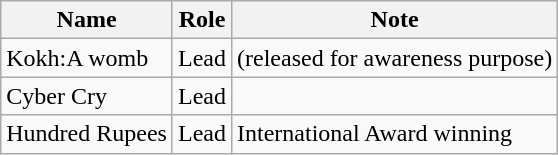<table class="wikitable shortable">
<tr>
<th>Name</th>
<th>Role</th>
<th>Note</th>
</tr>
<tr>
<td>Kokh:A womb</td>
<td>Lead</td>
<td>(released for awareness purpose)</td>
</tr>
<tr>
<td>Cyber Cry</td>
<td>Lead</td>
<td></td>
</tr>
<tr>
<td>Hundred Rupees</td>
<td>Lead</td>
<td>International Award winning</td>
</tr>
</table>
